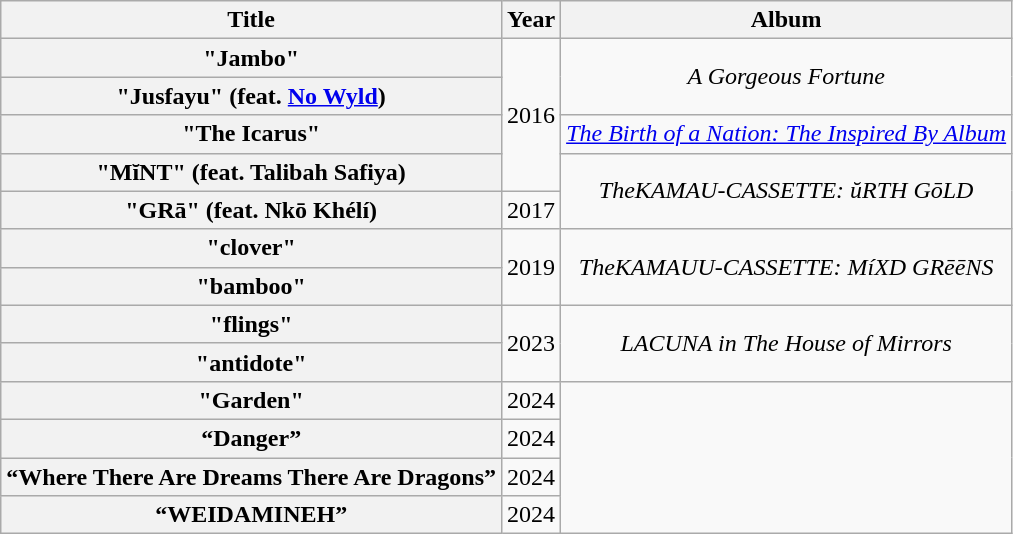<table class="wikitable plainrowheaders" style="text-align:center;">
<tr>
<th scope="col">Title</th>
<th scope="col">Year</th>
<th scope="col">Album</th>
</tr>
<tr>
<th scope="row">"Jambo"</th>
<td rowspan="4">2016</td>
<td rowspan="2"><em>A Gorgeous Fortune</em></td>
</tr>
<tr>
<th scope="row">"Jusfayu" (feat. <a href='#'>No Wyld</a>)</th>
</tr>
<tr>
<th scope="row">"The Icarus"</th>
<td><em><a href='#'>The Birth of a Nation: The Inspired By Album</a></em></td>
</tr>
<tr>
<th scope="row">"MĭNT" (feat. Talibah Safiya)</th>
<td rowspan="2"><em>TheKAMAU-CASSETTE: ŭRTH GōLD</em></td>
</tr>
<tr>
<th scope="row">"GRā" (feat. Nkō Khélí)</th>
<td>2017</td>
</tr>
<tr>
<th scope="row">"clover"</th>
<td rowspan="2">2019</td>
<td rowspan="2"><em>TheKAMAUU-CASSETTE: MíXD GRēēNS</em></td>
</tr>
<tr>
<th scope="row">"bamboo"</th>
</tr>
<tr>
<th scope="row">"flings"</th>
<td rowspan="2">2023</td>
<td rowspan="2"><em>LACUNA in The House of Mirrors</em></td>
</tr>
<tr>
<th scope="row">"antidote"</th>
</tr>
<tr>
<th scope="row">"Garden"</th>
<td>2024</td>
</tr>
<tr>
<th scope="row">“Danger”</th>
<td>2024</td>
</tr>
<tr>
<th scope="row">“Where There Are Dreams There Are Dragons”</th>
<td>2024</td>
</tr>
<tr>
<th scope="row">“WEIDAMINEH”</th>
<td>2024</td>
</tr>
</table>
